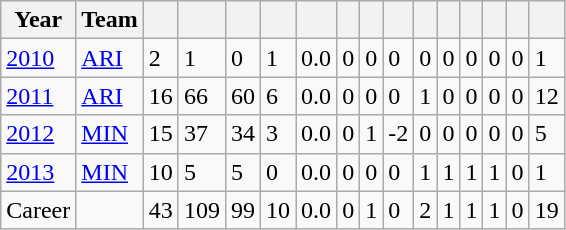<table class="wikitable sortable">
<tr>
<th>Year</th>
<th>Team</th>
<th></th>
<th></th>
<th></th>
<th></th>
<th></th>
<th></th>
<th></th>
<th></th>
<th></th>
<th></th>
<th></th>
<th></th>
<th></th>
<th></th>
</tr>
<tr>
<td><a href='#'>2010</a></td>
<td><a href='#'>ARI</a></td>
<td>2</td>
<td>1</td>
<td>0</td>
<td>1</td>
<td>0.0</td>
<td>0</td>
<td>0</td>
<td>0</td>
<td>0</td>
<td>0</td>
<td>0</td>
<td>0</td>
<td>0</td>
<td>1</td>
</tr>
<tr>
<td><a href='#'>2011</a></td>
<td><a href='#'>ARI</a></td>
<td>16</td>
<td>66</td>
<td>60</td>
<td>6</td>
<td>0.0</td>
<td>0</td>
<td>0</td>
<td>0</td>
<td>1</td>
<td>0</td>
<td>0</td>
<td>0</td>
<td>0</td>
<td>12</td>
</tr>
<tr>
<td><a href='#'>2012</a></td>
<td><a href='#'>MIN</a></td>
<td>15</td>
<td>37</td>
<td>34</td>
<td>3</td>
<td>0.0</td>
<td>0</td>
<td>1</td>
<td>-2</td>
<td>0</td>
<td>0</td>
<td>0</td>
<td>0</td>
<td>0</td>
<td>5</td>
</tr>
<tr>
<td><a href='#'>2013</a></td>
<td><a href='#'>MIN</a></td>
<td>10</td>
<td>5</td>
<td>5</td>
<td>0</td>
<td>0.0</td>
<td>0</td>
<td>0</td>
<td>0</td>
<td>1</td>
<td>1</td>
<td>1</td>
<td>1</td>
<td>0</td>
<td>1</td>
</tr>
<tr class="sortbottom">
<td>Career</td>
<td></td>
<td>43</td>
<td>109</td>
<td>99</td>
<td>10</td>
<td>0.0</td>
<td>0</td>
<td>1</td>
<td>0</td>
<td>2</td>
<td>1</td>
<td>1</td>
<td>1</td>
<td>0</td>
<td>19</td>
</tr>
</table>
